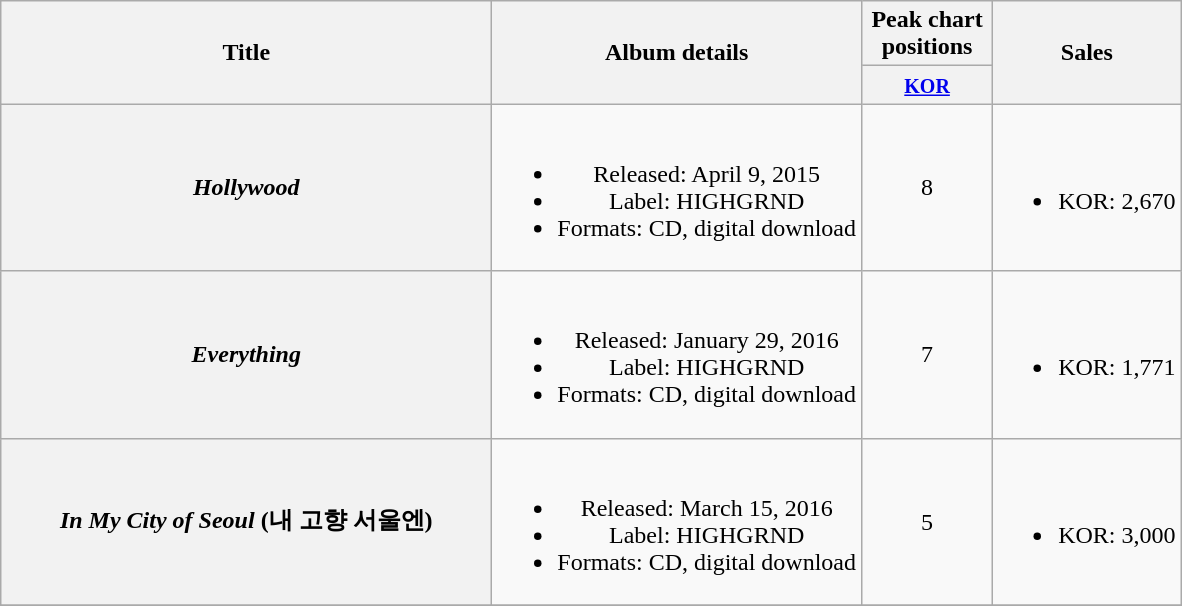<table class="wikitable plainrowheaders" style="text-align:center;">
<tr>
<th scope="col" rowspan="2" style="width:20em;">Title</th>
<th scope="col" rowspan="2">Album details</th>
<th scope="col" colspan="1" style="width:5em;">Peak chart positions</th>
<th scope="col" rowspan="2">Sales</th>
</tr>
<tr>
<th><small><a href='#'>KOR</a></small><br></th>
</tr>
<tr>
<th scope="row"><em>Hollywood</em></th>
<td><br><ul><li>Released: April 9, 2015</li><li>Label: HIGHGRND</li><li>Formats: CD, digital download</li></ul></td>
<td>8</td>
<td><br><ul><li>KOR: 2,670</li></ul></td>
</tr>
<tr>
<th scope="row"><em>Everything</em></th>
<td><br><ul><li>Released: January 29, 2016</li><li>Label: HIGHGRND</li><li>Formats: CD, digital download</li></ul></td>
<td>7</td>
<td><br><ul><li>KOR: 1,771</li></ul></td>
</tr>
<tr>
<th scope="row"><em>In My City of Seoul</em> (내 고향 서울엔)</th>
<td><br><ul><li>Released: March 15, 2016</li><li>Label: HIGHGRND</li><li>Formats: CD, digital download</li></ul></td>
<td>5</td>
<td><br><ul><li>KOR: 3,000</li></ul></td>
</tr>
<tr>
</tr>
</table>
